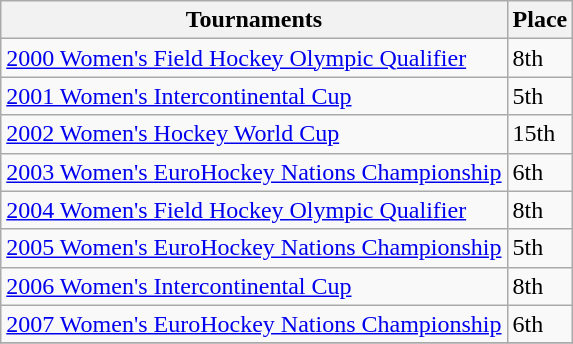<table class="wikitable collapsible">
<tr>
<th>Tournaments</th>
<th>Place</th>
</tr>
<tr>
<td><a href='#'>2000 Women's Field Hockey Olympic Qualifier</a></td>
<td>8th</td>
</tr>
<tr>
<td><a href='#'>2001 Women's Intercontinental Cup</a></td>
<td>5th</td>
</tr>
<tr>
<td><a href='#'>2002 Women's Hockey World Cup</a></td>
<td>15th</td>
</tr>
<tr>
<td><a href='#'>2003 Women's EuroHockey Nations Championship</a></td>
<td>6th</td>
</tr>
<tr>
<td><a href='#'>2004 Women's Field Hockey Olympic Qualifier</a></td>
<td>8th</td>
</tr>
<tr>
<td><a href='#'>2005 Women's EuroHockey Nations Championship</a></td>
<td>5th</td>
</tr>
<tr>
<td><a href='#'>2006 Women's Intercontinental Cup</a></td>
<td>8th</td>
</tr>
<tr>
<td><a href='#'>2007 Women's EuroHockey Nations Championship</a></td>
<td>6th</td>
</tr>
<tr>
</tr>
</table>
